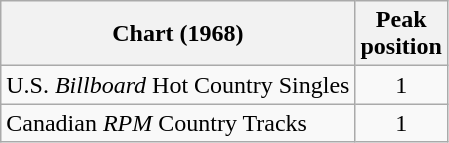<table class="wikitable sortable">
<tr>
<th align="left">Chart (1968)</th>
<th align="center">Peak<br>position</th>
</tr>
<tr>
<td align="left">U.S. <em>Billboard</em> Hot Country Singles</td>
<td align="center">1</td>
</tr>
<tr>
<td align="left">Canadian <em>RPM</em> Country Tracks</td>
<td align="center">1</td>
</tr>
</table>
